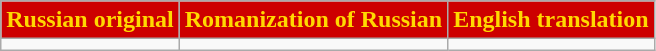<table class="wikitable">
<tr>
<th style="background-color:#CD0000;color:#FFD900;">Russian original</th>
<th style="background-color:#CD0000;color:#FFD900;">Romanization of Russian</th>
<th style="background-color:#CD0000;color:#FFD900;">English translation</th>
</tr>
<tr style="vertical-align:top;white-space:nowrap;">
<td></td>
<td></td>
<td></td>
</tr>
</table>
